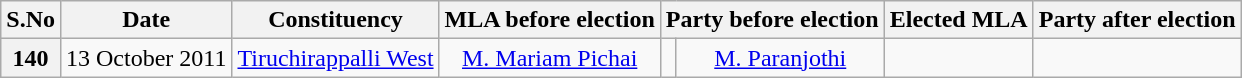<table class="wikitable sortable" style="text-align:center;">
<tr>
<th>S.No</th>
<th>Date</th>
<th>Constituency</th>
<th>MLA before election</th>
<th colspan="2">Party before election</th>
<th>Elected MLA</th>
<th colspan="2">Party after election</th>
</tr>
<tr>
<th>140</th>
<td>13 October 2011</td>
<td><a href='#'>Tiruchirappalli West</a></td>
<td><a href='#'>M. Mariam Pichai</a></td>
<td></td>
<td><a href='#'>M. Paranjothi</a></td>
<td></td>
</tr>
</table>
